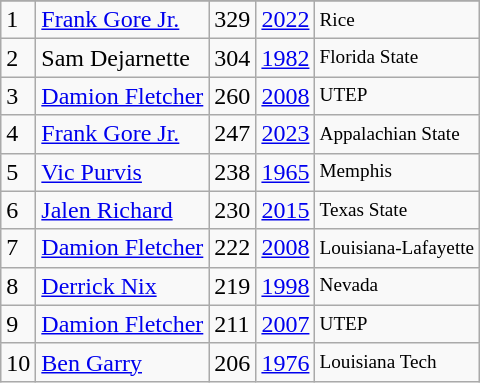<table class="wikitable">
<tr>
</tr>
<tr>
<td>1</td>
<td><a href='#'>Frank Gore Jr.</a></td>
<td>329</td>
<td><a href='#'>2022</a></td>
<td style="font-size:80%;">Rice</td>
</tr>
<tr>
<td>2</td>
<td>Sam Dejarnette</td>
<td>304</td>
<td><a href='#'>1982</a></td>
<td style="font-size:80%;">Florida State</td>
</tr>
<tr>
<td>3</td>
<td><a href='#'>Damion Fletcher</a></td>
<td>260</td>
<td><a href='#'>2008</a></td>
<td style="font-size:80%;">UTEP</td>
</tr>
<tr>
<td>4</td>
<td><a href='#'>Frank Gore Jr.</a></td>
<td>247</td>
<td><a href='#'>2023</a></td>
<td style="font-size:80%;">Appalachian State</td>
</tr>
<tr>
<td>5</td>
<td><a href='#'>Vic Purvis</a></td>
<td>238</td>
<td><a href='#'>1965</a></td>
<td style="font-size:80%;">Memphis</td>
</tr>
<tr>
<td>6</td>
<td><a href='#'>Jalen Richard</a></td>
<td>230</td>
<td><a href='#'>2015</a></td>
<td style="font-size:80%;">Texas State</td>
</tr>
<tr>
<td>7</td>
<td><a href='#'>Damion Fletcher</a></td>
<td>222</td>
<td><a href='#'>2008</a></td>
<td style="font-size:80%;">Louisiana-Lafayette</td>
</tr>
<tr>
<td>8</td>
<td><a href='#'>Derrick Nix</a></td>
<td>219</td>
<td><a href='#'>1998</a></td>
<td style="font-size:80%;">Nevada</td>
</tr>
<tr>
<td>9</td>
<td><a href='#'>Damion Fletcher</a></td>
<td>211</td>
<td><a href='#'>2007</a></td>
<td style="font-size:80%;">UTEP</td>
</tr>
<tr>
<td>10</td>
<td><a href='#'>Ben Garry</a></td>
<td>206</td>
<td><a href='#'>1976</a></td>
<td style="font-size:80%;">Louisiana Tech</td>
</tr>
</table>
